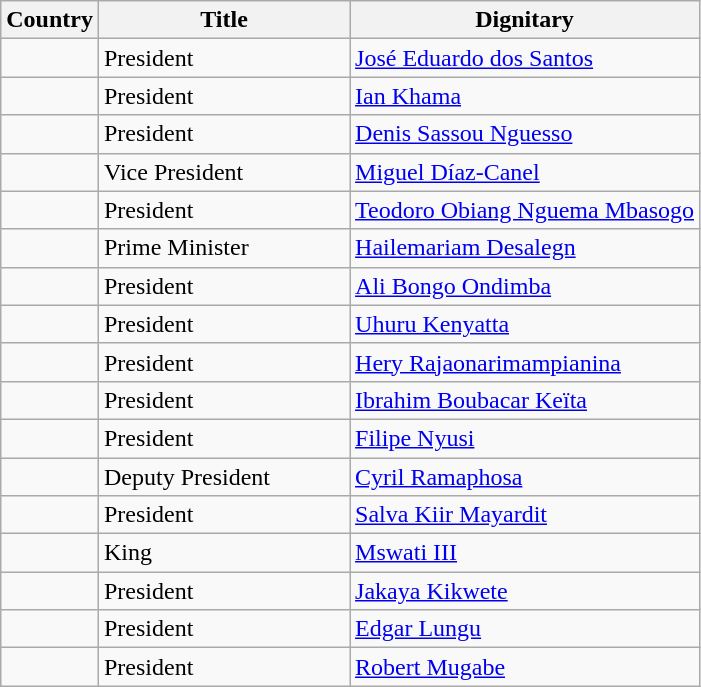<table class="wikitable sortable">
<tr>
<th>Country</th>
<th width="160px">Title</th>
<th>Dignitary</th>
</tr>
<tr>
<td></td>
<td>President</td>
<td><a href='#'>José Eduardo dos Santos</a></td>
</tr>
<tr>
<td></td>
<td>President</td>
<td><a href='#'>Ian Khama</a></td>
</tr>
<tr>
<td></td>
<td>President</td>
<td><a href='#'>Denis Sassou Nguesso</a></td>
</tr>
<tr>
<td></td>
<td>Vice President</td>
<td><a href='#'>Miguel Díaz-Canel</a></td>
</tr>
<tr>
<td></td>
<td>President</td>
<td><a href='#'>Teodoro Obiang Nguema Mbasogo</a></td>
</tr>
<tr>
<td></td>
<td>Prime Minister</td>
<td><a href='#'>Hailemariam Desalegn</a></td>
</tr>
<tr>
<td></td>
<td>President</td>
<td><a href='#'>Ali Bongo Ondimba</a></td>
</tr>
<tr>
<td></td>
<td>President</td>
<td><a href='#'>Uhuru Kenyatta</a></td>
</tr>
<tr>
<td></td>
<td>President</td>
<td><a href='#'>Hery Rajaonarimampianina</a></td>
</tr>
<tr>
<td></td>
<td>President</td>
<td><a href='#'>Ibrahim Boubacar Keïta</a></td>
</tr>
<tr>
<td></td>
<td>President</td>
<td><a href='#'>Filipe Nyusi</a></td>
</tr>
<tr>
<td></td>
<td>Deputy President</td>
<td><a href='#'>Cyril Ramaphosa</a></td>
</tr>
<tr>
<td></td>
<td>President</td>
<td><a href='#'>Salva Kiir Mayardit</a></td>
</tr>
<tr>
<td></td>
<td>King</td>
<td><a href='#'>Mswati III</a></td>
</tr>
<tr>
<td></td>
<td>President</td>
<td><a href='#'>Jakaya Kikwete</a></td>
</tr>
<tr>
<td></td>
<td>President</td>
<td><a href='#'>Edgar Lungu</a></td>
</tr>
<tr>
<td></td>
<td>President</td>
<td><a href='#'>Robert Mugabe</a></td>
</tr>
</table>
